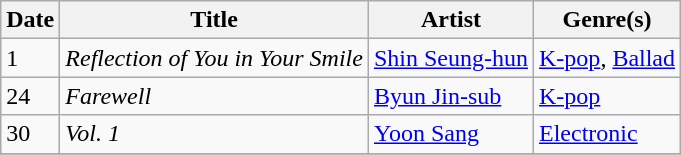<table class="wikitable" style="text-align: left;">
<tr>
<th>Date</th>
<th>Title</th>
<th>Artist</th>
<th>Genre(s)</th>
</tr>
<tr>
<td>1</td>
<td><em>Reflection of You in Your Smile</em></td>
<td><a href='#'>Shin Seung-hun</a></td>
<td><a href='#'>K-pop</a>, <a href='#'>Ballad</a></td>
</tr>
<tr>
<td>24</td>
<td><em>Farewell</em></td>
<td><a href='#'>Byun Jin-sub</a></td>
<td><a href='#'>K-pop</a></td>
</tr>
<tr>
<td>30</td>
<td><em>Vol. 1</em></td>
<td><a href='#'>Yoon Sang</a></td>
<td><a href='#'>Electronic</a></td>
</tr>
<tr>
</tr>
</table>
